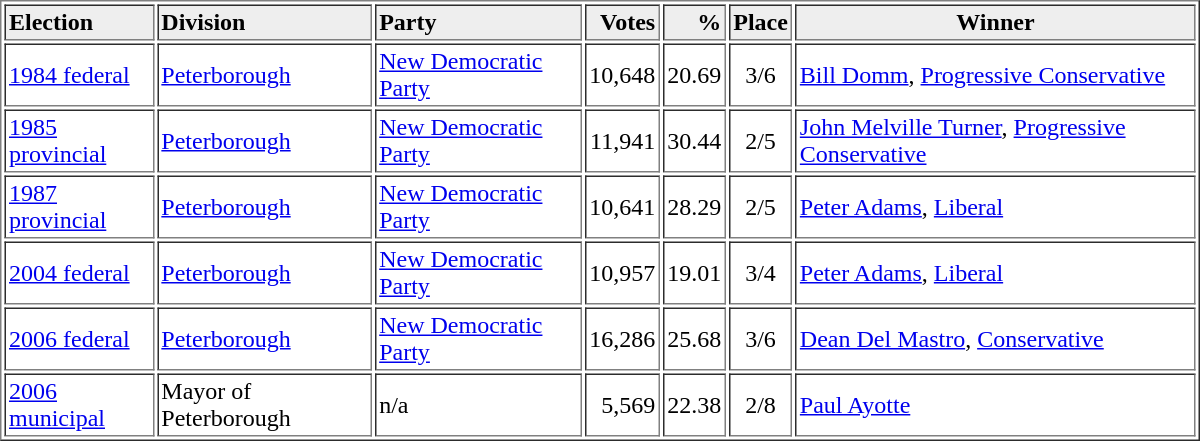<table style="width:800px;" border="1" cellspacing="2" cellpadding="2">
<tr style="background:#eee;">
<th style="text-align:left;">Election</th>
<th style="text-align:left;">Division</th>
<th style="text-align:left;">Party</th>
<th style="text-align:right;">Votes</th>
<th style="text-align:right;">%</th>
<th style="text-align:center;">Place</th>
<th style="text-align:center;">Winner</th>
</tr>
<tr>
<td style="text-align:left;"><a href='#'>1984 federal</a></td>
<td style="text-align:left;"><a href='#'>Peterborough</a></td>
<td style="text-align:left;"><a href='#'>New Democratic Party</a></td>
<td style="text-align:right;">10,648</td>
<td style="text-align:right;">20.69</td>
<td style="text-align:center;">3/6</td>
<td style="text-align:left;"><a href='#'>Bill Domm</a>, <a href='#'>Progressive Conservative</a></td>
</tr>
<tr>
<td style="text-align:left;"><a href='#'>1985 provincial</a></td>
<td style="text-align:left;"><a href='#'>Peterborough</a></td>
<td style="text-align:left;"><a href='#'>New Democratic Party</a></td>
<td style="text-align:right;">11,941</td>
<td style="text-align:right;">30.44</td>
<td style="text-align:center;">2/5</td>
<td style="text-align:left;"><a href='#'>John Melville Turner</a>, <a href='#'>Progressive Conservative</a></td>
</tr>
<tr>
<td style="text-align:left;"><a href='#'>1987 provincial</a></td>
<td style="text-align:left;"><a href='#'>Peterborough</a></td>
<td style="text-align:left;"><a href='#'>New Democratic Party</a></td>
<td style="text-align:right;">10,641</td>
<td style="text-align:right;">28.29</td>
<td style="text-align:center;">2/5</td>
<td style="text-align:left;"><a href='#'>Peter Adams</a>, <a href='#'>Liberal</a></td>
</tr>
<tr>
<td style="text-align:left;"><a href='#'>2004 federal</a></td>
<td style="text-align:left;"><a href='#'>Peterborough</a></td>
<td style="text-align:left;"><a href='#'>New Democratic Party</a></td>
<td style="text-align:right;">10,957</td>
<td style="text-align:right;">19.01</td>
<td style="text-align:center;">3/4</td>
<td style="text-align:left;"><a href='#'>Peter Adams</a>, <a href='#'>Liberal</a></td>
</tr>
<tr>
<td style="text-align:left;"><a href='#'>2006 federal</a></td>
<td style="text-align:left;"><a href='#'>Peterborough</a></td>
<td style="text-align:left;"><a href='#'>New Democratic Party</a></td>
<td style="text-align:right;">16,286</td>
<td style="text-align:right;">25.68</td>
<td style="text-align:center;">3/6</td>
<td style="text-align:left;"><a href='#'>Dean Del Mastro</a>, <a href='#'>Conservative</a></td>
</tr>
<tr>
<td style="text-align:left;"><a href='#'>2006 municipal</a></td>
<td style="text-align:left;">Mayor of Peterborough</td>
<td style="text-align:left;">n/a</td>
<td style="text-align:right;">5,569</td>
<td style="text-align:right;">22.38</td>
<td style="text-align:center;">2/8</td>
<td style="text-align:left;"><a href='#'>Paul Ayotte</a></td>
</tr>
</table>
